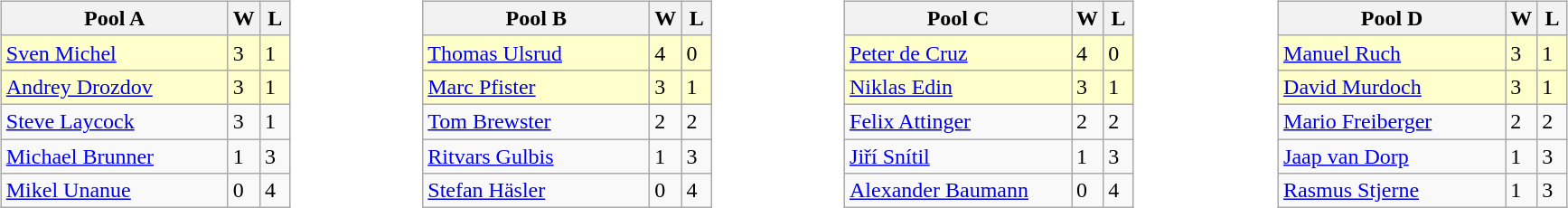<table table>
<tr>
<td width=10% valign="top"><br><table class="wikitable">
<tr>
<th width=160>Pool A</th>
<th width=15>W</th>
<th width=15>L</th>
</tr>
<tr bgcolor=#ffffcc>
<td> <a href='#'>Sven Michel</a></td>
<td>3</td>
<td>1</td>
</tr>
<tr bgcolor=#ffffcc>
<td> <a href='#'>Andrey Drozdov</a></td>
<td>3</td>
<td>1</td>
</tr>
<tr>
<td> <a href='#'>Steve Laycock</a></td>
<td>3</td>
<td>1</td>
</tr>
<tr>
<td> <a href='#'>Michael Brunner</a></td>
<td>1</td>
<td>3</td>
</tr>
<tr>
<td> <a href='#'>Mikel Unanue</a></td>
<td>0</td>
<td>4</td>
</tr>
</table>
</td>
<td width=10% valign="top"><br><table class="wikitable">
<tr>
<th width=160>Pool B</th>
<th width=15>W</th>
<th width=15>L</th>
</tr>
<tr bgcolor=#ffffcc>
<td> <a href='#'>Thomas Ulsrud</a></td>
<td>4</td>
<td>0</td>
</tr>
<tr bgcolor=#ffffcc>
<td> <a href='#'>Marc Pfister</a></td>
<td>3</td>
<td>1</td>
</tr>
<tr>
<td> <a href='#'>Tom Brewster</a></td>
<td>2</td>
<td>2</td>
</tr>
<tr>
<td> <a href='#'>Ritvars Gulbis</a></td>
<td>1</td>
<td>3</td>
</tr>
<tr>
<td> <a href='#'>Stefan Häsler</a></td>
<td>0</td>
<td>4</td>
</tr>
</table>
</td>
<td width=10% valign="top"><br><table class="wikitable">
<tr>
<th width=160>Pool C</th>
<th width=15>W</th>
<th width=15>L</th>
</tr>
<tr bgcolor=#ffffcc>
<td> <a href='#'>Peter de Cruz</a></td>
<td>4</td>
<td>0</td>
</tr>
<tr bgcolor=#ffffcc>
<td> <a href='#'>Niklas Edin</a></td>
<td>3</td>
<td>1</td>
</tr>
<tr>
<td> <a href='#'>Felix Attinger</a></td>
<td>2</td>
<td>2</td>
</tr>
<tr>
<td> <a href='#'>Jiří Snítil</a></td>
<td>1</td>
<td>3</td>
</tr>
<tr>
<td> <a href='#'>Alexander Baumann</a></td>
<td>0</td>
<td>4</td>
</tr>
</table>
</td>
<td width=10% valign="top"><br><table class="wikitable">
<tr>
<th width=160>Pool D</th>
<th width=15>W</th>
<th width=15>L</th>
</tr>
<tr bgcolor=#ffffcc>
<td> <a href='#'>Manuel Ruch</a></td>
<td>3</td>
<td>1</td>
</tr>
<tr bgcolor=#ffffcc>
<td> <a href='#'>David Murdoch</a></td>
<td>3</td>
<td>1</td>
</tr>
<tr>
<td> <a href='#'>Mario Freiberger</a></td>
<td>2</td>
<td>2</td>
</tr>
<tr>
<td> <a href='#'>Jaap van Dorp</a></td>
<td>1</td>
<td>3</td>
</tr>
<tr>
<td> <a href='#'>Rasmus Stjerne</a></td>
<td>1</td>
<td>3</td>
</tr>
</table>
</td>
</tr>
</table>
